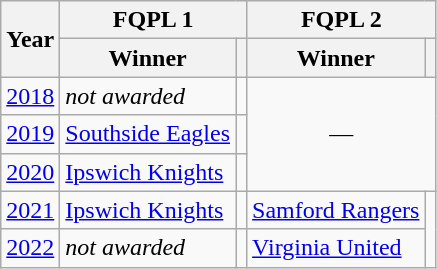<table class="wikitable sortable">
<tr>
<th rowspan="2">Year</th>
<th colspan="2">FQPL 1</th>
<th colspan="2">FQPL 2</th>
</tr>
<tr>
<th>Winner</th>
<th></th>
<th>Winner</th>
<th></th>
</tr>
<tr>
<td><a href='#'>2018</a></td>
<td><em>not awarded</em></td>
<td></td>
<td align="center" colspan="3" rowspan="3">—</td>
</tr>
<tr>
<td><a href='#'>2019</a></td>
<td><a href='#'>Southside Eagles</a></td>
<td></td>
</tr>
<tr>
<td><a href='#'>2020</a></td>
<td><a href='#'>Ipswich Knights</a></td>
<td></td>
</tr>
<tr>
<td><a href='#'>2021</a></td>
<td><a href='#'>Ipswich Knights</a></td>
<td></td>
<td><a href='#'>Samford Rangers</a></td>
<td rowspan="2"></td>
</tr>
<tr>
<td><a href='#'>2022</a></td>
<td><em>not awarded</em></td>
<td></td>
<td><a href='#'>Virginia United</a></td>
</tr>
</table>
